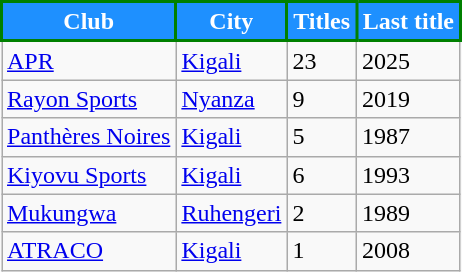<table class="wikitable">
<tr>
<th style="background:dodgerblue; color:white; border:2px solid green;">Club</th>
<th style="background:dodgerblue; color:white; border:2px solid green;">City</th>
<th style="background:dodgerblue; color:white; border:2px solid green;">Titles</th>
<th style="background:dodgerblue; color:white; border:2px solid green;">Last title</th>
</tr>
<tr>
<td><a href='#'>APR</a></td>
<td><a href='#'>Kigali</a></td>
<td>23</td>
<td>2025</td>
</tr>
<tr>
<td><a href='#'>Rayon Sports</a></td>
<td><a href='#'>Nyanza</a></td>
<td>9</td>
<td>2019</td>
</tr>
<tr>
<td><a href='#'>Panthères Noires</a></td>
<td><a href='#'>Kigali</a></td>
<td>5</td>
<td>1987</td>
</tr>
<tr>
<td><a href='#'>Kiyovu Sports</a></td>
<td><a href='#'>Kigali</a></td>
<td>6</td>
<td>1993</td>
</tr>
<tr>
<td><a href='#'>Mukungwa</a></td>
<td><a href='#'>Ruhengeri</a></td>
<td>2</td>
<td>1989</td>
</tr>
<tr>
<td><a href='#'>ATRACO</a></td>
<td><a href='#'>Kigali</a></td>
<td>1</td>
<td>2008</td>
</tr>
</table>
